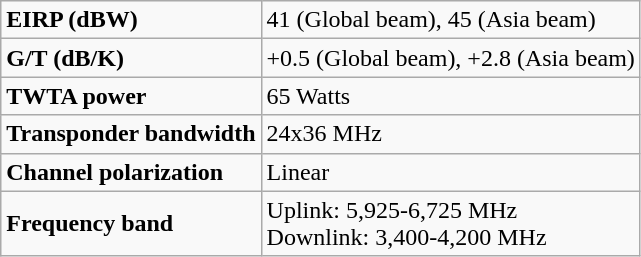<table class="wikitable">
<tr>
<td><strong>EIRP (dBW)</strong></td>
<td>41 (Global beam), 45 (Asia beam)</td>
</tr>
<tr>
<td><strong>G/T (dB/K)</strong></td>
<td>+0.5 (Global beam), +2.8 (Asia beam)</td>
</tr>
<tr>
<td><strong>TWTA power</strong></td>
<td>65 Watts</td>
</tr>
<tr>
<td><strong>Transponder bandwidth</strong></td>
<td>24x36 MHz</td>
</tr>
<tr>
<td><strong>Channel polarization</strong></td>
<td>Linear</td>
</tr>
<tr>
<td><strong>Frequency band</strong></td>
<td>Uplink: 5,925-6,725 MHz<br>Downlink: 3,400-4,200 MHz</td>
</tr>
</table>
